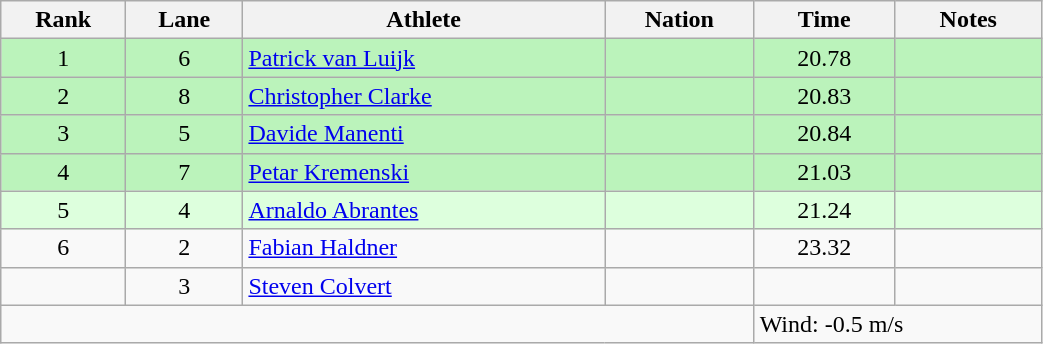<table class="wikitable sortable" style="text-align:center;width: 55%;">
<tr>
<th scope="col">Rank</th>
<th scope="col">Lane</th>
<th scope="col">Athlete</th>
<th scope="col">Nation</th>
<th scope="col">Time</th>
<th scope="col">Notes</th>
</tr>
<tr bgcolor=bbf3bb>
<td>1</td>
<td>6</td>
<td align=left><a href='#'>Patrick van Luijk</a></td>
<td align=left></td>
<td>20.78</td>
<td></td>
</tr>
<tr bgcolor=bbf3bb>
<td>2</td>
<td>8</td>
<td align=left><a href='#'>Christopher Clarke</a></td>
<td align=left></td>
<td>20.83</td>
<td></td>
</tr>
<tr bgcolor=bbf3bb>
<td>3</td>
<td>5</td>
<td align=left><a href='#'>Davide Manenti</a></td>
<td align=left></td>
<td>20.84</td>
<td></td>
</tr>
<tr bgcolor=bbf3bb>
<td>4</td>
<td>7</td>
<td align=left><a href='#'>Petar Kremenski</a></td>
<td align=left></td>
<td>21.03</td>
<td></td>
</tr>
<tr bgcolor=ddffdd>
<td>5</td>
<td>4</td>
<td align=left><a href='#'>Arnaldo Abrantes</a></td>
<td align=left></td>
<td>21.24</td>
<td></td>
</tr>
<tr>
<td>6</td>
<td>2</td>
<td align=left><a href='#'>Fabian Haldner</a></td>
<td align=left></td>
<td>23.32</td>
<td></td>
</tr>
<tr>
<td></td>
<td>3</td>
<td align=left><a href='#'>Steven Colvert</a></td>
<td align=left></td>
<td></td>
<td></td>
</tr>
<tr class="sortbottom">
<td colspan="4"></td>
<td colspan="2" style="text-align:left;">Wind: -0.5 m/s</td>
</tr>
</table>
